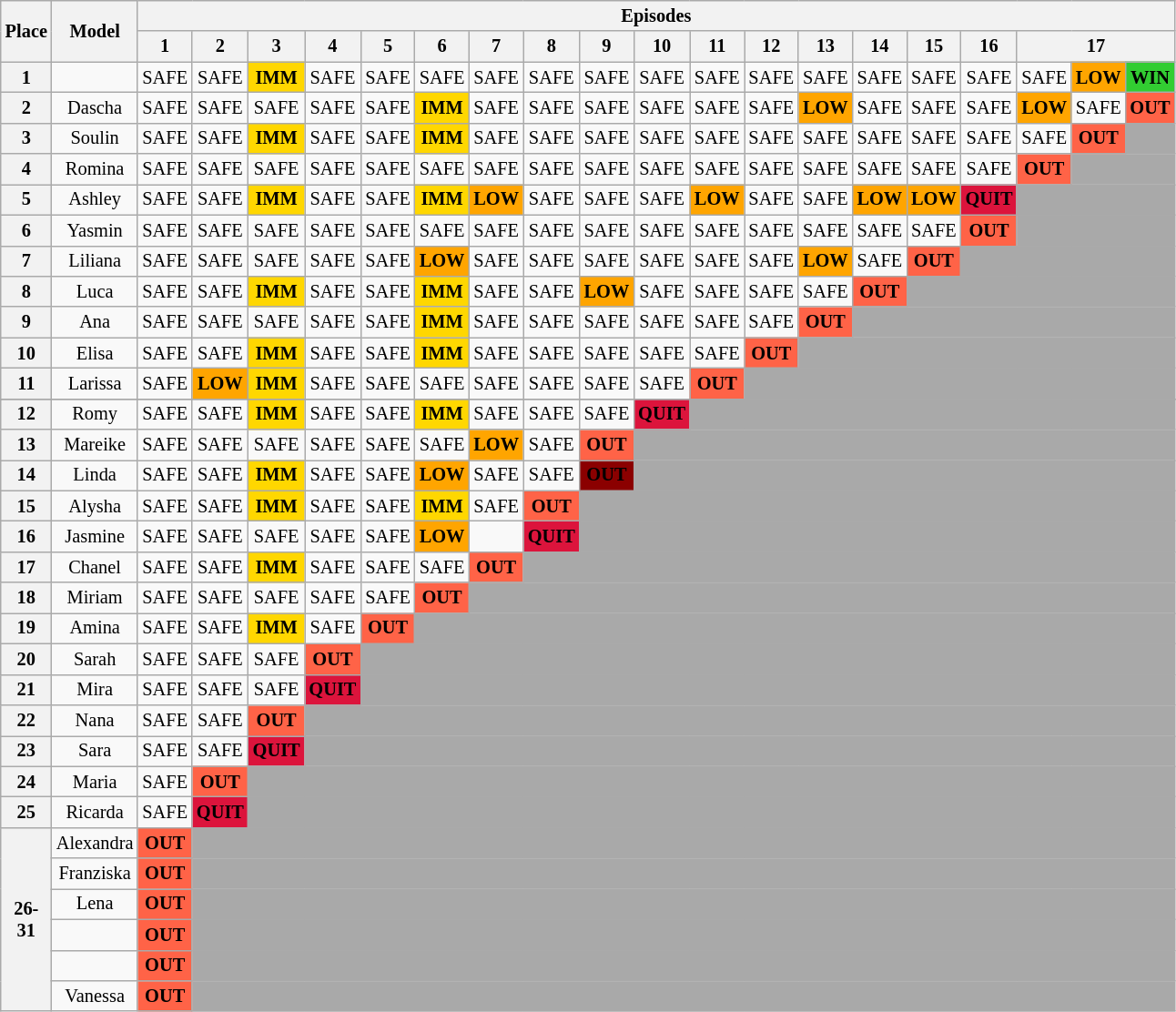<table class="wikitable" style="width:50%; text-align:center; font-size:85%;">
<tr>
<th rowspan="2">Place</th>
<th rowspan="2">Model</th>
<th colspan="20">Episodes</th>
</tr>
<tr>
<th>1</th>
<th>2</th>
<th>3</th>
<th>4</th>
<th>5</th>
<th>6</th>
<th>7</th>
<th>8</th>
<th>9</th>
<th>10</th>
<th>11</th>
<th>12</th>
<th>13</th>
<th>14</th>
<th>15</th>
<th>16</th>
<th colspan=3>17</th>
</tr>
<tr>
<th>1</th>
<td></td>
<td>SAFE</td>
<td>SAFE</td>
<td style="background:gold;"><strong>IMM</strong></td>
<td>SAFE</td>
<td>SAFE</td>
<td>SAFE</td>
<td>SAFE</td>
<td>SAFE</td>
<td>SAFE</td>
<td>SAFE</td>
<td>SAFE</td>
<td>SAFE</td>
<td>SAFE</td>
<td>SAFE</td>
<td>SAFE</td>
<td>SAFE</td>
<td>SAFE</td>
<td style="background:orange;"><strong>LOW</strong></td>
<td style="background:limegreen;"><strong>WIN</strong></td>
</tr>
<tr>
<th>2</th>
<td>Dascha</td>
<td>SAFE</td>
<td>SAFE</td>
<td>SAFE</td>
<td>SAFE</td>
<td>SAFE</td>
<td style="background:gold;"><strong>IMM</strong></td>
<td>SAFE</td>
<td>SAFE</td>
<td>SAFE</td>
<td>SAFE</td>
<td>SAFE</td>
<td>SAFE</td>
<td style="background:orange;"><strong>LOW</strong></td>
<td>SAFE</td>
<td>SAFE</td>
<td>SAFE</td>
<td style="background:orange;"><strong>LOW</strong></td>
<td>SAFE</td>
<td style="background:tomato;"><strong>OUT</strong></td>
</tr>
<tr>
<th>3</th>
<td>Soulin</td>
<td>SAFE</td>
<td>SAFE</td>
<td style="background:gold;"><strong>IMM</strong></td>
<td>SAFE</td>
<td>SAFE</td>
<td style="background:gold;"><strong>IMM</strong></td>
<td>SAFE</td>
<td>SAFE</td>
<td>SAFE</td>
<td>SAFE</td>
<td>SAFE</td>
<td>SAFE</td>
<td>SAFE</td>
<td>SAFE</td>
<td>SAFE</td>
<td>SAFE</td>
<td>SAFE</td>
<td style="background:tomato;"><strong>OUT</strong></td>
<td colspan="25" style="background:darkgrey"></td>
</tr>
<tr>
<th>4</th>
<td>Romina</td>
<td>SAFE</td>
<td>SAFE</td>
<td>SAFE</td>
<td>SAFE</td>
<td>SAFE</td>
<td>SAFE</td>
<td>SAFE</td>
<td>SAFE</td>
<td>SAFE</td>
<td>SAFE</td>
<td>SAFE</td>
<td>SAFE</td>
<td>SAFE</td>
<td>SAFE</td>
<td>SAFE</td>
<td>SAFE</td>
<td style="background:tomato;"><strong>OUT</strong></td>
<td colspan="25" style="background:darkgrey"></td>
</tr>
<tr>
<th>5</th>
<td>Ashley</td>
<td>SAFE</td>
<td>SAFE</td>
<td style="background:gold;"><strong>IMM</strong></td>
<td>SAFE</td>
<td>SAFE</td>
<td style="background:gold;"><strong>IMM</strong></td>
<td style="background:orange;"><strong>LOW</strong></td>
<td>SAFE</td>
<td>SAFE</td>
<td>SAFE</td>
<td style="background:orange;"><strong>LOW</strong></td>
<td>SAFE</td>
<td>SAFE</td>
<td style="background:orange;"><strong>LOW</strong></td>
<td style="background:orange;"><strong>LOW</strong></td>
<td style="background:crimson;"><strong><span>QUIT</span></strong></td>
<td colspan="25" style="background:darkgrey"></td>
</tr>
<tr>
<th>6</th>
<td>Yasmin</td>
<td>SAFE</td>
<td>SAFE</td>
<td>SAFE</td>
<td>SAFE</td>
<td>SAFE</td>
<td>SAFE</td>
<td>SAFE</td>
<td>SAFE</td>
<td>SAFE</td>
<td>SAFE</td>
<td>SAFE</td>
<td>SAFE</td>
<td>SAFE</td>
<td>SAFE</td>
<td>SAFE</td>
<td style="background:tomato;"><strong>OUT</strong></td>
<td colspan="25" style="background:darkgrey"></td>
</tr>
<tr>
<th>7</th>
<td>Liliana</td>
<td>SAFE</td>
<td>SAFE</td>
<td>SAFE</td>
<td>SAFE</td>
<td>SAFE</td>
<td style="background:orange;"><strong>LOW</strong></td>
<td>SAFE</td>
<td>SAFE</td>
<td>SAFE</td>
<td>SAFE</td>
<td>SAFE</td>
<td>SAFE</td>
<td style="background:orange;"><strong>LOW</strong></td>
<td>SAFE</td>
<td style="background:tomato;"><strong>OUT</strong></td>
<td colspan="25" style="background:darkgrey"></td>
</tr>
<tr>
<th>8</th>
<td>Luca</td>
<td>SAFE</td>
<td>SAFE</td>
<td style="background:gold;"><strong>IMM</strong></td>
<td>SAFE</td>
<td>SAFE</td>
<td style="background:gold;"><strong>IMM</strong></td>
<td>SAFE</td>
<td>SAFE</td>
<td style="background:orange;"><strong>LOW</strong></td>
<td>SAFE</td>
<td>SAFE</td>
<td>SAFE</td>
<td>SAFE</td>
<td style="background:tomato;"><strong>OUT</strong></td>
<td colspan="25" style="background:darkgrey"></td>
</tr>
<tr>
<th>9</th>
<td>Ana</td>
<td>SAFE</td>
<td>SAFE</td>
<td>SAFE</td>
<td>SAFE</td>
<td>SAFE</td>
<td style="background:gold;"><strong>IMM</strong></td>
<td>SAFE</td>
<td>SAFE</td>
<td>SAFE</td>
<td>SAFE</td>
<td>SAFE</td>
<td>SAFE</td>
<td style="background:tomato;"><strong>OUT</strong></td>
<td colspan="25" style="background:darkgrey"></td>
</tr>
<tr>
<th>10</th>
<td>Elisa</td>
<td>SAFE</td>
<td>SAFE</td>
<td style="background:gold;"><strong>IMM</strong></td>
<td>SAFE</td>
<td>SAFE</td>
<td style="background:gold;"><strong>IMM</strong></td>
<td>SAFE</td>
<td>SAFE</td>
<td>SAFE</td>
<td>SAFE</td>
<td>SAFE</td>
<td style="background:tomato;"><strong>OUT</strong></td>
<td colspan="25" style="background:darkgrey"></td>
</tr>
<tr>
<th>11</th>
<td>Larissa</td>
<td>SAFE</td>
<td style="background:orange;"><strong>LOW</strong></td>
<td style="background:gold;"><strong>IMM</strong></td>
<td>SAFE</td>
<td>SAFE</td>
<td>SAFE</td>
<td>SAFE</td>
<td>SAFE</td>
<td>SAFE</td>
<td>SAFE</td>
<td style="background:tomato;"><strong>OUT</strong></td>
<td colspan="25" style="background:darkgrey"></td>
</tr>
<tr>
</tr>
<tr>
<th>12</th>
<td>Romy</td>
<td>SAFE</td>
<td>SAFE</td>
<td style="background:gold;"><strong>IMM</strong></td>
<td>SAFE</td>
<td>SAFE</td>
<td style="background:gold;"><strong>IMM</strong></td>
<td>SAFE</td>
<td>SAFE</td>
<td>SAFE</td>
<td style="background:crimson;"><strong><span>QUIT</span></strong></td>
<td colspan="25" style="background:darkgrey"></td>
</tr>
<tr>
<th>13</th>
<td>Mareike</td>
<td>SAFE</td>
<td>SAFE</td>
<td>SAFE</td>
<td>SAFE</td>
<td>SAFE</td>
<td>SAFE</td>
<td style="background:orange;"><strong>LOW</strong></td>
<td>SAFE</td>
<td style="background:tomato;"><strong>OUT</strong></td>
<td colspan="25" style="background:darkgrey"></td>
</tr>
<tr>
<th>14</th>
<td>Linda</td>
<td>SAFE</td>
<td>SAFE</td>
<td style="background:gold;"><strong>IMM</strong></td>
<td>SAFE</td>
<td>SAFE</td>
<td style="background:orange;"><strong>LOW</strong></td>
<td>SAFE</td>
<td>SAFE</td>
<td style="background:darkred;"><strong><span>OUT</span></strong></td>
<td colspan="25" style="background:darkgrey"></td>
</tr>
<tr>
<th>15</th>
<td>Alysha</td>
<td>SAFE</td>
<td>SAFE</td>
<td style="background:gold;"><strong>IMM</strong></td>
<td>SAFE</td>
<td>SAFE</td>
<td style="background:gold;"><strong>IMM</strong></td>
<td>SAFE</td>
<td style="background:tomato;"><strong>OUT</strong></td>
<td colspan="25" style="background:darkgrey"></td>
</tr>
<tr>
<th>16</th>
<td>Jasmine</td>
<td>SAFE</td>
<td>SAFE</td>
<td>SAFE</td>
<td>SAFE</td>
<td>SAFE</td>
<td style="background:orange;"><strong>LOW</strong></td>
<td></td>
<td style="background:crimson;"><strong><span>QUIT</span></strong></td>
<td colspan="25" style="background:darkgrey"></td>
</tr>
<tr>
<th>17</th>
<td>Chanel</td>
<td>SAFE</td>
<td>SAFE</td>
<td style="background:gold;"><strong>IMM</strong></td>
<td>SAFE</td>
<td>SAFE</td>
<td>SAFE</td>
<td style="background:tomato;"><strong>OUT</strong></td>
<td colspan="25" style="background:darkgrey"></td>
</tr>
<tr>
<th>18</th>
<td>Miriam</td>
<td>SAFE</td>
<td>SAFE</td>
<td>SAFE</td>
<td>SAFE</td>
<td>SAFE</td>
<td style="background:tomato;"><strong>OUT</strong></td>
<td colspan="25" style="background:darkgrey"></td>
</tr>
<tr>
<th>19</th>
<td>Amina</td>
<td>SAFE</td>
<td>SAFE</td>
<td style="background:gold;"><strong>IMM</strong></td>
<td>SAFE</td>
<td style="background:tomato;"><strong>OUT</strong></td>
<td colspan="25" style="background:darkgrey"></td>
</tr>
<tr>
<th>20</th>
<td>Sarah</td>
<td>SAFE</td>
<td>SAFE</td>
<td>SAFE</td>
<td style="background:tomato;"><strong>OUT</strong></td>
<td colspan="25" style="background:darkgrey"></td>
</tr>
<tr>
<th>21</th>
<td>Mira</td>
<td>SAFE</td>
<td>SAFE</td>
<td>SAFE</td>
<td style="background:crimson;"><strong><span>QUIT</span></strong></td>
<td colspan="25" style="background:darkgrey"></td>
</tr>
<tr>
<th>22</th>
<td>Nana</td>
<td>SAFE</td>
<td>SAFE</td>
<td style="background:tomato;"><strong>OUT</strong></td>
<td colspan="25" style="background:darkgrey"></td>
</tr>
<tr>
<th>23</th>
<td>Sara</td>
<td>SAFE</td>
<td>SAFE</td>
<td style="background:crimson;"><strong><span>QUIT</span></strong></td>
<td colspan="25" style="background:darkgrey"></td>
</tr>
<tr>
<th>24</th>
<td>Maria</td>
<td>SAFE</td>
<td style="background:tomato;"><strong>OUT</strong></td>
<td colspan="25" style="background:darkgrey"></td>
</tr>
<tr>
<th>25</th>
<td>Ricarda</td>
<td>SAFE</td>
<td style="background:crimson;"><strong><span>QUIT</span></strong></td>
<td colspan="25" style="background:darkgrey"></td>
</tr>
<tr>
<th rowspan="6">26-31</th>
<td>Alexandra</td>
<td style="background:tomato;"><strong>OUT</strong></td>
<td colspan="25" style="background:darkgrey"></td>
</tr>
<tr>
<td>Franziska</td>
<td style="background:tomato;"><strong>OUT</strong></td>
<td colspan="25" style="background:darkgrey"></td>
</tr>
<tr>
<td>Lena</td>
<td style="background:tomato;"><strong>OUT</strong></td>
<td colspan="25" style="background:darkgrey"></td>
</tr>
<tr>
<td></td>
<td style="background:tomato;"><strong>OUT</strong></td>
<td colspan="25" style="background:darkgrey"></td>
</tr>
<tr>
<td></td>
<td style="background:tomato;"><strong>OUT</strong></td>
<td colspan="25" style="background:darkgrey"></td>
</tr>
<tr>
<td>Vanessa</td>
<td style="background:tomato;"><strong>OUT</strong></td>
<td colspan="25" style="background:darkgrey"></td>
</tr>
</table>
